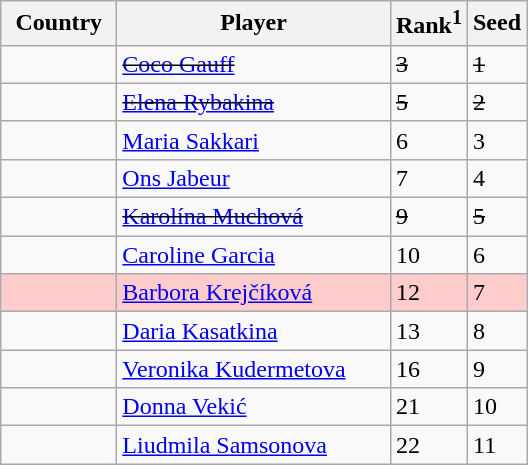<table class="sortable wikitable">
<tr>
<th width="70">Country</th>
<th width="175">Player</th>
<th>Rank<sup>1</sup></th>
<th>Seed</th>
</tr>
<tr>
<td><s></s></td>
<td><s><a href='#'>Coco Gauff</a></s></td>
<td><s>3</s></td>
<td><s>1</s></td>
</tr>
<tr>
<td><s></s></td>
<td><s><a href='#'>Elena Rybakina</a></s></td>
<td><s>5</s></td>
<td><s>2</s></td>
</tr>
<tr>
<td></td>
<td><a href='#'>Maria Sakkari</a></td>
<td>6</td>
<td>3</td>
</tr>
<tr>
<td></td>
<td><a href='#'>Ons Jabeur</a></td>
<td>7</td>
<td>4</td>
</tr>
<tr>
<td><s></s></td>
<td><s><a href='#'>Karolína Muchová</a></s></td>
<td><s>9</s></td>
<td><s>5</s></td>
</tr>
<tr>
<td></td>
<td><a href='#'>Caroline Garcia</a></td>
<td>10</td>
<td>6</td>
</tr>
<tr style="background:#fcc;">
<td></td>
<td><a href='#'>Barbora Krejčíková</a></td>
<td>12</td>
<td>7</td>
</tr>
<tr>
<td></td>
<td><a href='#'>Daria Kasatkina</a></td>
<td>13</td>
<td>8</td>
</tr>
<tr>
<td></td>
<td><a href='#'>Veronika Kudermetova</a></td>
<td>16</td>
<td>9</td>
</tr>
<tr>
<td></td>
<td><a href='#'>Donna Vekić</a></td>
<td>21</td>
<td>10</td>
</tr>
<tr>
<td></td>
<td><a href='#'>Liudmila Samsonova</a></td>
<td>22</td>
<td>11</td>
</tr>
</table>
